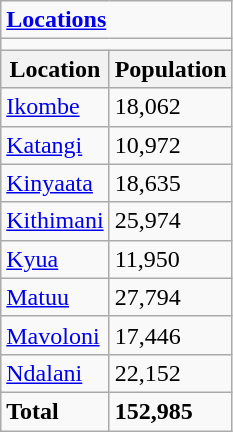<table class="wikitable">
<tr>
<td colspan="2"><strong><a href='#'>Locations</a></strong></td>
</tr>
<tr>
<td colspan="2"></td>
</tr>
<tr>
<th>Location</th>
<th>Population</th>
</tr>
<tr>
<td><a href='#'>Ikombe</a></td>
<td>18,062</td>
</tr>
<tr>
<td><a href='#'>Katangi</a></td>
<td>10,972</td>
</tr>
<tr>
<td><a href='#'>Kinyaata</a></td>
<td>18,635</td>
</tr>
<tr>
<td><a href='#'>Kithimani</a></td>
<td>25,974</td>
</tr>
<tr>
<td><a href='#'>Kyua</a></td>
<td>11,950</td>
</tr>
<tr>
<td><a href='#'>Matuu</a></td>
<td>27,794</td>
</tr>
<tr>
<td><a href='#'>Mavoloni</a></td>
<td>17,446</td>
</tr>
<tr>
<td><a href='#'>Ndalani</a></td>
<td>22,152</td>
</tr>
<tr>
<td><strong>Total</strong></td>
<td><strong>152,985</strong></td>
</tr>
</table>
